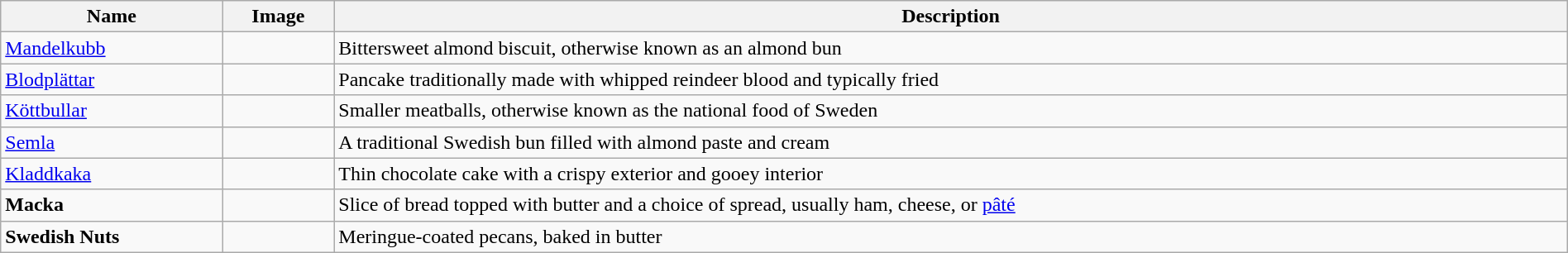<table class="wikitable sortable" width="100%">
<tr>
<th>Name</th>
<th class="unsortable">Image</th>
<th>Description</th>
</tr>
<tr>
<td><a href='#'>Mandelkubb</a></td>
<td></td>
<td>Bittersweet almond biscuit, otherwise known as an almond bun</td>
</tr>
<tr>
<td><a href='#'>Blodplättar</a></td>
<td></td>
<td>Pancake traditionally made with whipped reindeer blood and typically fried</td>
</tr>
<tr>
<td><a href='#'>Köttbullar</a></td>
<td></td>
<td>Smaller meatballs, otherwise known as the national food of Sweden</td>
</tr>
<tr>
<td><a href='#'>Semla</a></td>
<td></td>
<td>A traditional Swedish bun filled with almond paste and cream</td>
</tr>
<tr>
<td><a href='#'>Kladdkaka</a></td>
<td></td>
<td>Thin chocolate cake with a crispy exterior and gooey interior</td>
</tr>
<tr>
<td><strong>Macka</strong></td>
<td></td>
<td>Slice of bread topped with butter and a choice of spread, usually ham, cheese, or <a href='#'>pâté</a></td>
</tr>
<tr>
<td><strong>Swedish Nuts</strong></td>
<td></td>
<td>Meringue-coated pecans, baked in butter</td>
</tr>
</table>
